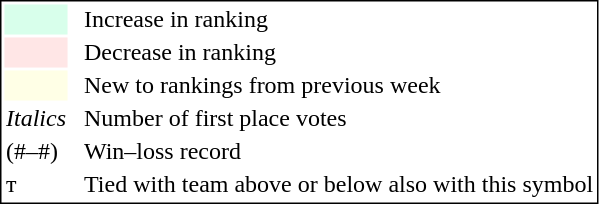<table style="border:1px solid black;">
<tr>
<td style="background:#D8FFEB; width:20px;"></td>
<td> </td>
<td>Increase in ranking</td>
</tr>
<tr>
<td style="background:#FFE6E6; width:20px;"></td>
<td> </td>
<td>Decrease in ranking</td>
</tr>
<tr>
<td style="background:#FFFFE6; width:20px;"></td>
<td> </td>
<td>New to rankings from previous week</td>
</tr>
<tr>
<td><em>Italics</em></td>
<td> </td>
<td>Number of first place votes</td>
</tr>
<tr>
<td>(#–#)</td>
<td> </td>
<td>Win–loss record</td>
</tr>
<tr>
<td>т</td>
<td></td>
<td>Tied with team above or below also with this symbol</td>
</tr>
</table>
